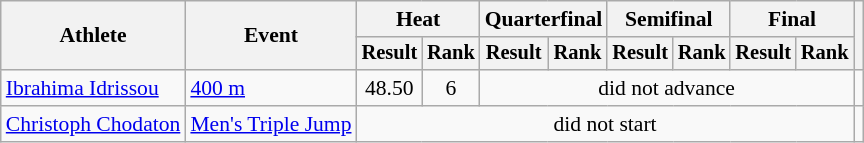<table class="wikitable" style="font-size:90%">
<tr>
<th rowspan="2">Athlete</th>
<th rowspan="2">Event</th>
<th colspan="2">Heat</th>
<th colspan="2">Quarterfinal</th>
<th colspan="2">Semifinal</th>
<th colspan="2">Final</th>
<th rowspan="2"></th>
</tr>
<tr style="font-size:95%">
<th>Result</th>
<th>Rank</th>
<th>Result</th>
<th>Rank</th>
<th>Result</th>
<th>Rank</th>
<th>Result</th>
<th>Rank</th>
</tr>
<tr align="center">
<td align="left"><a href='#'>Ibrahima Idrissou</a></td>
<td align="left"><a href='#'>400 m</a></td>
<td>48.50</td>
<td>6</td>
<td colspan="6">did not advance</td>
<td></td>
</tr>
<tr align="center">
<td align="left"><a href='#'>Christoph Chodaton</a></td>
<td align="left"><a href='#'>Men's Triple Jump</a></td>
<td colspan="8">did not start</td>
<td></td>
</tr>
</table>
